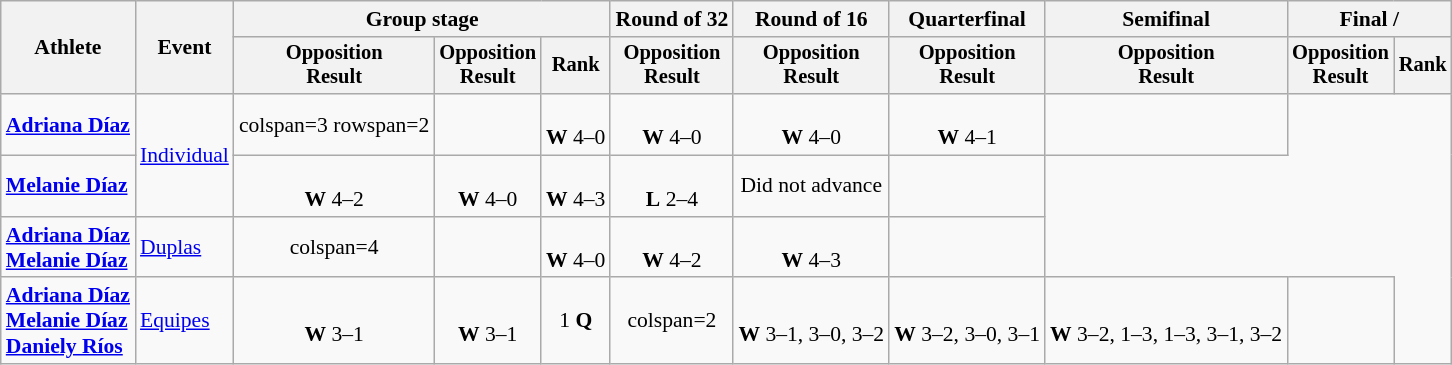<table class=wikitable style=font-size:90%;text-align:center>
<tr>
<th rowspan=2>Athlete</th>
<th rowspan=2>Event</th>
<th colspan=3>Group stage</th>
<th>Round of 32</th>
<th>Round of 16</th>
<th>Quarterfinal</th>
<th>Semifinal</th>
<th colspan=2>Final / </th>
</tr>
<tr style=font-size:95%>
<th>Opposition<br>Result</th>
<th>Opposition<br>Result</th>
<th>Rank</th>
<th>Opposition<br>Result</th>
<th>Opposition<br>Result</th>
<th>Opposition<br>Result</th>
<th>Opposition<br>Result</th>
<th>Opposition<br>Result</th>
<th>Rank</th>
</tr>
<tr>
<td align=left><strong><a href='#'>Adriana Díaz</a></strong></td>
<td align=left rowspan=2><a href='#'>Individual</a></td>
<td>colspan=3 rowspan=2 </td>
<td></td>
<td><br><strong>W</strong> 4–0</td>
<td><br><strong>W</strong> 4–0</td>
<td><br><strong>W</strong> 4–0</td>
<td><br><strong>W</strong> 4–1</td>
<td></td>
</tr>
<tr>
<td align=left><strong><a href='#'>Melanie Díaz</a></strong></td>
<td><br><strong>W</strong> 4–2</td>
<td><br><strong>W</strong> 4–0</td>
<td><br><strong>W</strong> 4–3</td>
<td><br><strong>L</strong> 2–4</td>
<td>Did not advance</td>
<td></td>
</tr>
<tr>
<td align=left><strong><a href='#'>Adriana Díaz</a><br><a href='#'>Melanie Díaz</a></strong></td>
<td align=left><a href='#'>Duplas</a></td>
<td>colspan=4 </td>
<td></td>
<td><br><strong>W</strong> 4–0</td>
<td><br><strong>W</strong> 4–2</td>
<td><br><strong>W</strong> 4–3</td>
<td></td>
</tr>
<tr>
<td align=left><strong><a href='#'>Adriana Díaz</a><br><a href='#'>Melanie Díaz</a><br><a href='#'>Daniely Ríos</a></strong></td>
<td align=left><a href='#'>Equipes</a></td>
<td><br><strong>W</strong> 3–1</td>
<td><br><strong>W</strong> 3–1</td>
<td>1 <strong>Q</strong></td>
<td>colspan=2 </td>
<td><br><strong>W</strong> 3–1, 3–0, 3–2</td>
<td><br><strong>W</strong> 3–2, 3–0, 3–1</td>
<td><br><strong>W</strong> 3–2, 1–3, 1–3, 3–1, 3–2</td>
<td></td>
</tr>
</table>
